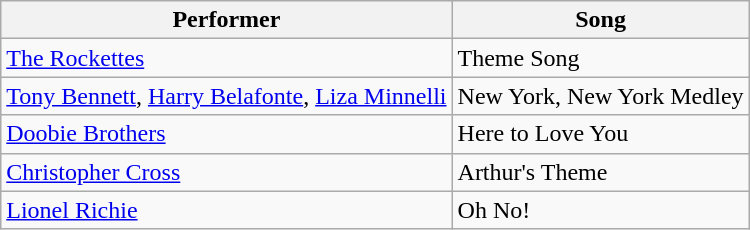<table class="wikitable">
<tr>
<th>Performer</th>
<th>Song</th>
</tr>
<tr>
<td><a href='#'>The Rockettes</a></td>
<td>Theme Song</td>
</tr>
<tr>
<td><a href='#'>Tony Bennett</a>, <a href='#'>Harry Belafonte</a>, <a href='#'>Liza Minnelli</a></td>
<td>New York, New York Medley</td>
</tr>
<tr>
<td><a href='#'>Doobie Brothers</a></td>
<td>Here to Love You</td>
</tr>
<tr>
<td><a href='#'>Christopher Cross</a></td>
<td>Arthur's Theme</td>
</tr>
<tr>
<td><a href='#'>Lionel Richie</a></td>
<td>Oh No!</td>
</tr>
</table>
